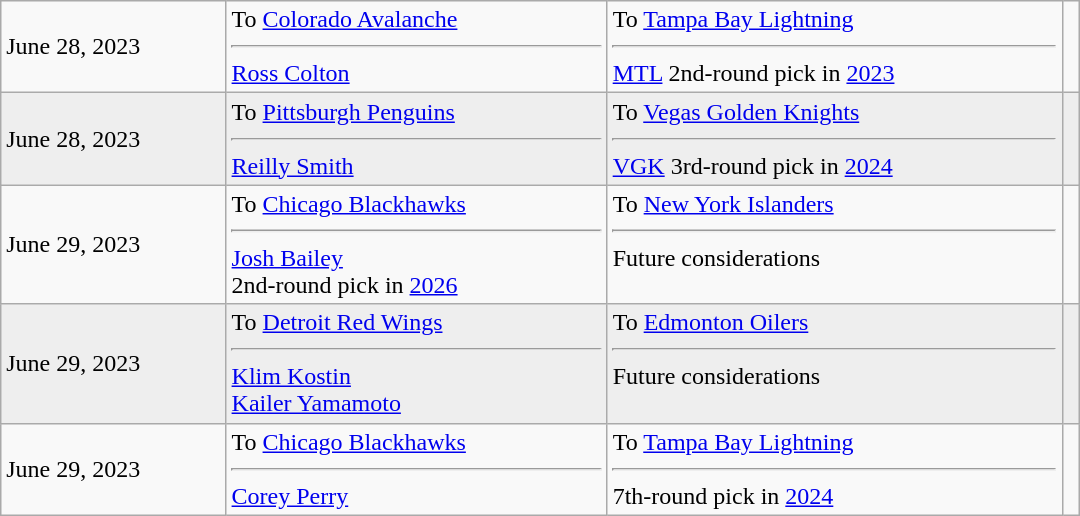<table cellspacing=0 class="wikitable" style="border:1px solid #999999; width:720px;">
<tr>
<td>June 28, 2023</td>
<td valign="top">To <a href='#'>Colorado Avalanche</a><hr><a href='#'>Ross Colton</a></td>
<td valign="top">To <a href='#'>Tampa Bay Lightning</a><hr><a href='#'>MTL</a> 2nd-round pick in <a href='#'>2023</a></td>
<td></td>
</tr>
<tr bgcolor="eeeeee">
<td>June 28, 2023</td>
<td valign="top">To <a href='#'>Pittsburgh Penguins</a><hr><a href='#'>Reilly Smith</a></td>
<td valign="top">To <a href='#'>Vegas Golden Knights</a><hr><a href='#'>VGK</a> 3rd-round pick in <a href='#'>2024</a></td>
<td></td>
</tr>
<tr>
<td>June 29, 2023</td>
<td valign="top">To <a href='#'>Chicago Blackhawks</a><hr><a href='#'>Josh Bailey</a><br>2nd-round pick in <a href='#'>2026</a></td>
<td valign="top">To <a href='#'>New York Islanders</a><hr>Future considerations</td>
<td></td>
</tr>
<tr bgcolor="eeeeee">
<td>June 29, 2023</td>
<td valign="top">To <a href='#'>Detroit Red Wings</a><hr><a href='#'>Klim Kostin</a><br><a href='#'>Kailer Yamamoto</a></td>
<td valign="top">To <a href='#'>Edmonton Oilers</a><hr>Future considerations</td>
<td></td>
</tr>
<tr>
<td>June 29, 2023</td>
<td valign="top">To <a href='#'>Chicago Blackhawks</a><hr><a href='#'>Corey Perry</a></td>
<td valign="top">To <a href='#'>Tampa Bay Lightning</a><hr>7th-round pick in <a href='#'>2024</a></td>
<td></td>
</tr>
</table>
